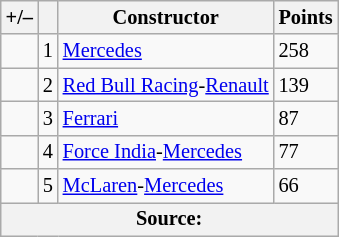<table class="wikitable" style="font-size: 85%;">
<tr>
<th scope="col">+/–</th>
<th scope="col"></th>
<th scope="col">Constructor</th>
<th scope="col">Points</th>
</tr>
<tr>
<td></td>
<td align="center">1</td>
<td> <a href='#'>Mercedes</a></td>
<td>258</td>
</tr>
<tr>
<td></td>
<td align="center">2</td>
<td> <a href='#'>Red Bull Racing</a>-<a href='#'>Renault</a></td>
<td>139</td>
</tr>
<tr>
<td></td>
<td align="center">3</td>
<td> <a href='#'>Ferrari</a></td>
<td>87</td>
</tr>
<tr>
<td></td>
<td align="center">4</td>
<td> <a href='#'>Force India</a>-<a href='#'>Mercedes</a></td>
<td>77</td>
</tr>
<tr>
<td></td>
<td align="center">5</td>
<td> <a href='#'>McLaren</a>-<a href='#'>Mercedes</a></td>
<td>66</td>
</tr>
<tr>
<th colspan=4>Source:</th>
</tr>
</table>
